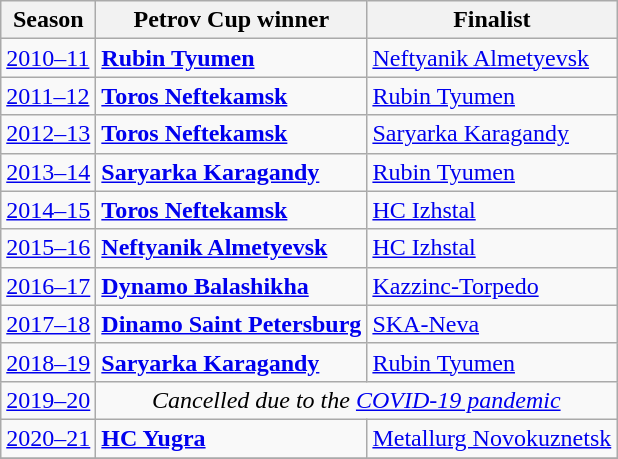<table class="wikitable">
<tr>
<th>Season</th>
<th> Petrov Cup winner</th>
<th> Finalist</th>
</tr>
<tr>
<td><a href='#'>2010–11</a></td>
<td> <strong><a href='#'>Rubin Tyumen</a></strong></td>
<td> <a href='#'>Neftyanik Almetyevsk</a></td>
</tr>
<tr>
<td><a href='#'>2011–12</a></td>
<td> <strong><a href='#'>Toros Neftekamsk</a></strong></td>
<td> <a href='#'>Rubin Tyumen</a></td>
</tr>
<tr>
<td><a href='#'>2012–13</a></td>
<td> <strong><a href='#'>Toros Neftekamsk</a></strong></td>
<td> <a href='#'>Saryarka Karagandy</a></td>
</tr>
<tr>
<td><a href='#'>2013–14</a></td>
<td> <strong><a href='#'>Saryarka Karagandy</a></strong></td>
<td> <a href='#'>Rubin Tyumen</a></td>
</tr>
<tr>
<td><a href='#'>2014–15</a></td>
<td> <strong><a href='#'>Toros Neftekamsk</a></strong></td>
<td> <a href='#'>HC Izhstal</a></td>
</tr>
<tr>
<td><a href='#'>2015–16</a></td>
<td> <strong><a href='#'>Neftyanik Almetyevsk</a></strong></td>
<td> <a href='#'>HC Izhstal</a></td>
</tr>
<tr>
<td><a href='#'>2016–17</a></td>
<td> <strong><a href='#'>Dynamo Balashikha</a></strong></td>
<td> <a href='#'>Kazzinc-Torpedo</a></td>
</tr>
<tr>
<td><a href='#'>2017–18</a></td>
<td> <strong><a href='#'>Dinamo Saint Petersburg</a></strong></td>
<td> <a href='#'>SKA-Neva</a></td>
</tr>
<tr>
<td><a href='#'>2018–19</a></td>
<td> <strong><a href='#'>Saryarka Karagandy</a></strong></td>
<td> <a href='#'>Rubin Tyumen</a></td>
</tr>
<tr>
<td><a href='#'>2019–20</a></td>
<td colspan=3 style="text-align:center;"><em>Cancelled due to the <a href='#'>COVID-19 pandemic</a></em></td>
</tr>
<tr>
<td><a href='#'>2020–21</a></td>
<td> <strong><a href='#'>HC Yugra</a></strong></td>
<td> <a href='#'>Metallurg Novokuznetsk</a></td>
</tr>
<tr>
</tr>
</table>
